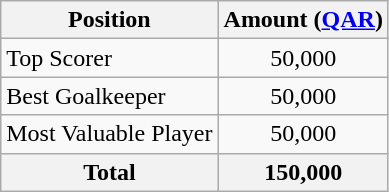<table class="wikitable" style="text-align:center">
<tr>
<th>Position</th>
<th>Amount (<a href='#'>QAR</a>)</th>
</tr>
<tr>
<td align="left">Top Scorer</td>
<td>50,000</td>
</tr>
<tr>
<td align="left">Best Goalkeeper</td>
<td>50,000</td>
</tr>
<tr>
<td align="left">Most Valuable Player</td>
<td>50,000</td>
</tr>
<tr>
<th>Total</th>
<th>150,000</th>
</tr>
</table>
